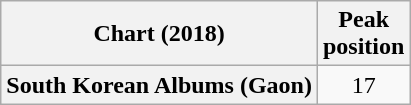<table class="wikitable plainrowheaders" style="text-align:center">
<tr>
<th scope="col">Chart (2018)</th>
<th scope="col">Peak<br> position</th>
</tr>
<tr>
<th scope="row">South Korean Albums (Gaon)</th>
<td>17</td>
</tr>
</table>
